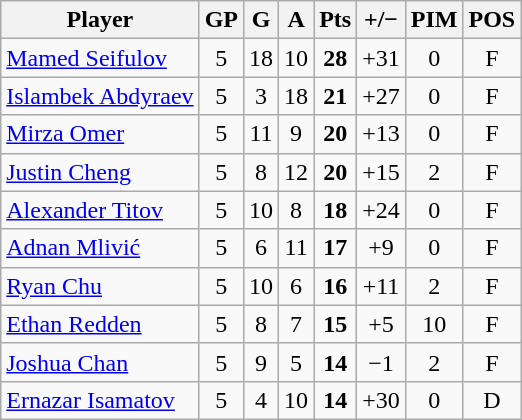<table class="wikitable sortable" style="text-align:center;">
<tr>
<th>Player</th>
<th>GP</th>
<th>G</th>
<th>A</th>
<th>Pts</th>
<th>+/−</th>
<th>PIM</th>
<th>POS</th>
</tr>
<tr>
<td style="text-align:left;"> <a href='#'>Mamed Seifulov</a></td>
<td>5</td>
<td>18</td>
<td>10</td>
<td><strong>28</strong></td>
<td>+31</td>
<td>0</td>
<td>F</td>
</tr>
<tr>
<td style="text-align:left;"> <a href='#'>Islambek Abdyraev</a></td>
<td>5</td>
<td>3</td>
<td>18</td>
<td><strong>21</strong></td>
<td>+27</td>
<td>0</td>
<td>F</td>
</tr>
<tr>
<td style="text-align:left;"> <a href='#'>Mirza Omer</a></td>
<td>5</td>
<td>11</td>
<td>9</td>
<td><strong>20</strong></td>
<td>+13</td>
<td>0</td>
<td>F</td>
</tr>
<tr>
<td style="text-align:left;"> <a href='#'>Justin Cheng</a></td>
<td>5</td>
<td>8</td>
<td>12</td>
<td><strong>20</strong></td>
<td>+15</td>
<td>2</td>
<td>F</td>
</tr>
<tr>
<td style="text-align:left;"> <a href='#'>Alexander Titov</a></td>
<td>5</td>
<td>10</td>
<td>8</td>
<td><strong>18</strong></td>
<td>+24</td>
<td>0</td>
<td>F</td>
</tr>
<tr>
<td style="text-align:left;"> <a href='#'>Adnan Mlivić</a></td>
<td>5</td>
<td>6</td>
<td>11</td>
<td><strong>17</strong></td>
<td>+9</td>
<td>0</td>
<td>F</td>
</tr>
<tr>
<td style="text-align:left;"> <a href='#'>Ryan Chu</a></td>
<td>5</td>
<td>10</td>
<td>6</td>
<td><strong>16</strong></td>
<td>+11</td>
<td>2</td>
<td>F</td>
</tr>
<tr>
<td style="text-align:left;"> <a href='#'>Ethan Redden</a></td>
<td>5</td>
<td>8</td>
<td>7</td>
<td><strong>15</strong></td>
<td>+5</td>
<td>10</td>
<td>F</td>
</tr>
<tr>
<td style="text-align:left;"> <a href='#'>Joshua Chan</a></td>
<td>5</td>
<td>9</td>
<td>5</td>
<td><strong>14</strong></td>
<td>−1</td>
<td>2</td>
<td>F</td>
</tr>
<tr>
<td style="text-align:left;"> <a href='#'>Ernazar Isamatov</a></td>
<td>5</td>
<td>4</td>
<td>10</td>
<td><strong>14</strong></td>
<td>+30</td>
<td>0</td>
<td>D</td>
</tr>
</table>
